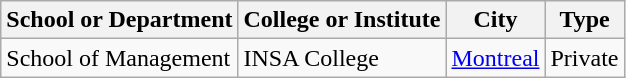<table class="wikitable sortable mw-collapsible mw-collapsed">
<tr>
<th>School or Department</th>
<th>College or Institute</th>
<th>City</th>
<th>Type</th>
</tr>
<tr>
<td>School of Management</td>
<td>INSA College</td>
<td><a href='#'>Montreal</a></td>
<td>Private</td>
</tr>
</table>
